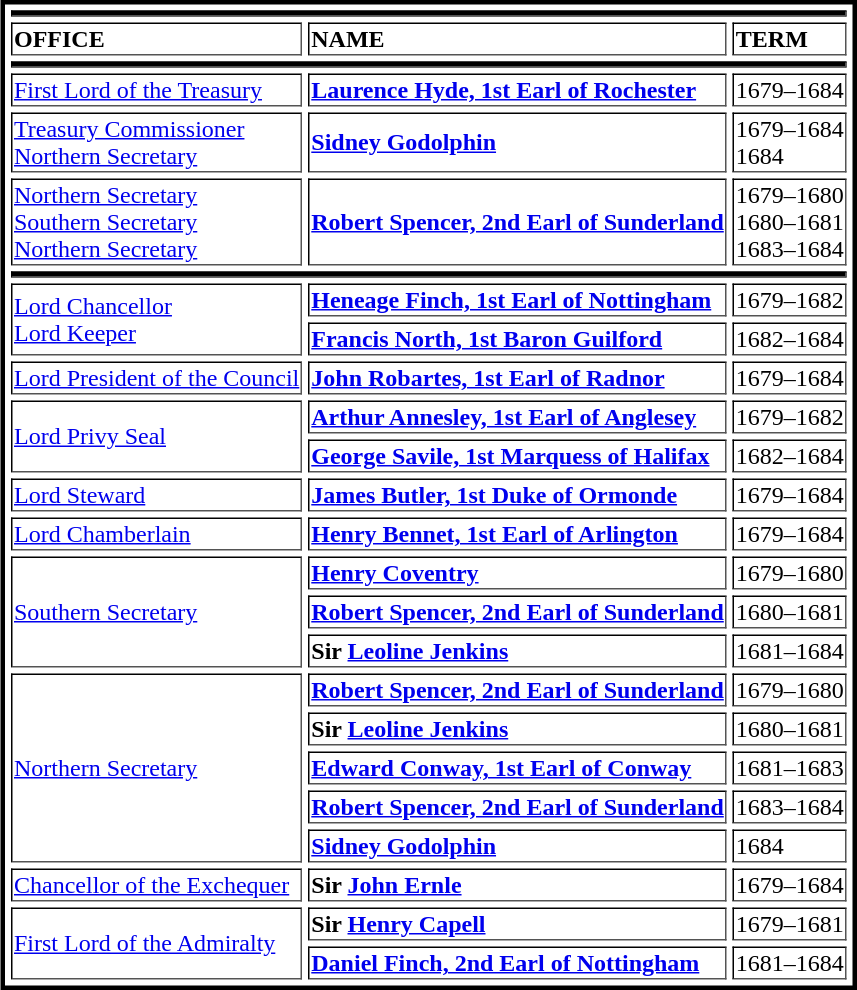<table cellpadding="1" cellspacing="4" style="margin:3px; border:3px solid #000000;" align="center" border=1 style="border-collapse: collapse;">
<tr>
<th bgcolor="#000000" colspan="3"></th>
</tr>
<tr>
<td><strong>OFFICE</strong></td>
<td><strong>NAME</strong></td>
<td><strong>TERM</strong></td>
</tr>
<tr>
<th bgcolor="#000000" colspan="3"></th>
</tr>
<tr>
<td><a href='#'>First Lord of the Treasury</a></td>
<td><strong><a href='#'>Laurence Hyde, 1st Earl of Rochester</a></strong></td>
<td>1679–1684</td>
</tr>
<tr>
<td><a href='#'>Treasury Commissioner</a><br><a href='#'>Northern Secretary</a></td>
<td><strong><a href='#'>Sidney Godolphin</a></strong></td>
<td>1679–1684<br>1684</td>
</tr>
<tr>
<td><a href='#'>Northern Secretary</a><br><a href='#'>Southern Secretary</a><br><a href='#'>Northern Secretary</a></td>
<td><strong><a href='#'>Robert Spencer, 2nd Earl of Sunderland</a></strong></td>
<td>1679–1680<br>1680–1681<br>1683–1684</td>
</tr>
<tr>
<th bgcolor="#000000" colspan="3"></th>
</tr>
<tr>
<td rowspan="2"><a href='#'>Lord Chancellor</a><br><a href='#'>Lord Keeper</a></td>
<td><strong><a href='#'>Heneage Finch, 1st Earl of Nottingham</a></strong></td>
<td>1679–1682</td>
</tr>
<tr>
<td><strong><a href='#'>Francis North, 1st Baron Guilford</a></strong></td>
<td align="left">1682–1684</td>
</tr>
<tr>
<td><a href='#'>Lord President of the Council</a></td>
<td><strong><a href='#'>John Robartes, 1st Earl of Radnor</a></strong></td>
<td>1679–1684</td>
</tr>
<tr>
<td rowspan="2"><a href='#'>Lord Privy Seal</a></td>
<td><strong><a href='#'>Arthur Annesley, 1st Earl of Anglesey</a></strong></td>
<td>1679–1682</td>
</tr>
<tr>
<td><strong><a href='#'>George Savile, 1st Marquess of Halifax</a></strong></td>
<td>1682–1684</td>
</tr>
<tr>
<td><a href='#'>Lord Steward</a></td>
<td><strong><a href='#'>James Butler, 1st Duke of Ormonde</a></strong></td>
<td>1679–1684</td>
</tr>
<tr>
<td><a href='#'>Lord Chamberlain</a></td>
<td><strong><a href='#'>Henry Bennet, 1st Earl of Arlington</a></strong></td>
<td>1679–1684</td>
</tr>
<tr>
<td rowspan="3"><a href='#'>Southern Secretary</a></td>
<td><strong><a href='#'>Henry Coventry</a></strong></td>
<td>1679–1680</td>
</tr>
<tr>
<td><strong><a href='#'>Robert Spencer, 2nd Earl of Sunderland</a></strong></td>
<td>1680–1681</td>
</tr>
<tr>
<td><strong>Sir <a href='#'>Leoline Jenkins</a></strong></td>
<td>1681–1684</td>
</tr>
<tr>
<td rowspan="5"><a href='#'>Northern Secretary</a></td>
<td><strong><a href='#'>Robert Spencer, 2nd Earl of Sunderland</a></strong></td>
<td>1679–1680</td>
</tr>
<tr>
<td><strong>Sir <a href='#'>Leoline Jenkins</a></strong></td>
<td>1680–1681</td>
</tr>
<tr>
<td><strong><a href='#'>Edward Conway, 1st Earl of Conway</a></strong></td>
<td>1681–1683</td>
</tr>
<tr>
<td><strong><a href='#'>Robert Spencer, 2nd Earl of Sunderland</a></strong></td>
<td>1683–1684</td>
</tr>
<tr>
<td><strong><a href='#'>Sidney Godolphin</a></strong></td>
<td>1684</td>
</tr>
<tr>
<td><a href='#'>Chancellor of the Exchequer</a></td>
<td><strong>Sir <a href='#'>John Ernle</a></strong></td>
<td>1679–1684</td>
</tr>
<tr>
<td rowspan="2"><a href='#'>First Lord of the Admiralty</a></td>
<td><strong>Sir <a href='#'>Henry Capell</a></strong></td>
<td>1679–1681</td>
</tr>
<tr>
<td><strong><a href='#'>Daniel Finch, 2nd Earl of Nottingham</a></strong></td>
<td>1681–1684</td>
</tr>
</table>
